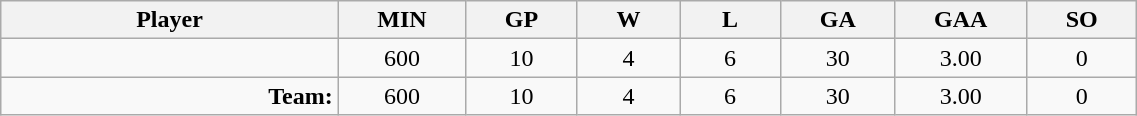<table class="wikitable sortable" width="60%">
<tr>
<th bgcolor="#DDDDFF" width="10%">Player</th>
<th width="3%" bgcolor="#DDDDFF" title="Minutes played">MIN</th>
<th width="3%" bgcolor="#DDDDFF" title="Games played in">GP</th>
<th width="3%" bgcolor="#DDDDFF" title="Wins">W</th>
<th width="3%" bgcolor="#DDDDFF"title="Losses">L</th>
<th width="3%" bgcolor="#DDDDFF" title="Goals against">GA</th>
<th width="3%" bgcolor="#DDDDFF" title="Goals against average">GAA</th>
<th width="3%" bgcolor="#DDDDFF" title="Shut-outs">SO</th>
</tr>
<tr align="center">
<td align="right"></td>
<td>600</td>
<td>10</td>
<td>4</td>
<td>6</td>
<td>30</td>
<td>3.00</td>
<td>0</td>
</tr>
<tr align="center">
<td align="right"><strong>Team:</strong></td>
<td>600</td>
<td>10</td>
<td>4</td>
<td>6</td>
<td>30</td>
<td>3.00</td>
<td>0</td>
</tr>
</table>
